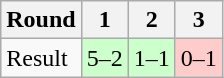<table class="wikitable">
<tr>
<th>Round</th>
<th>1</th>
<th>2</th>
<th>3</th>
</tr>
<tr>
<td>Result</td>
<td bgcolor="#CCFFCC">5–2</td>
<td bgcolor="#CCFFCC">1–1</td>
<td bgcolor="#FFCCCC">0–1</td>
</tr>
</table>
